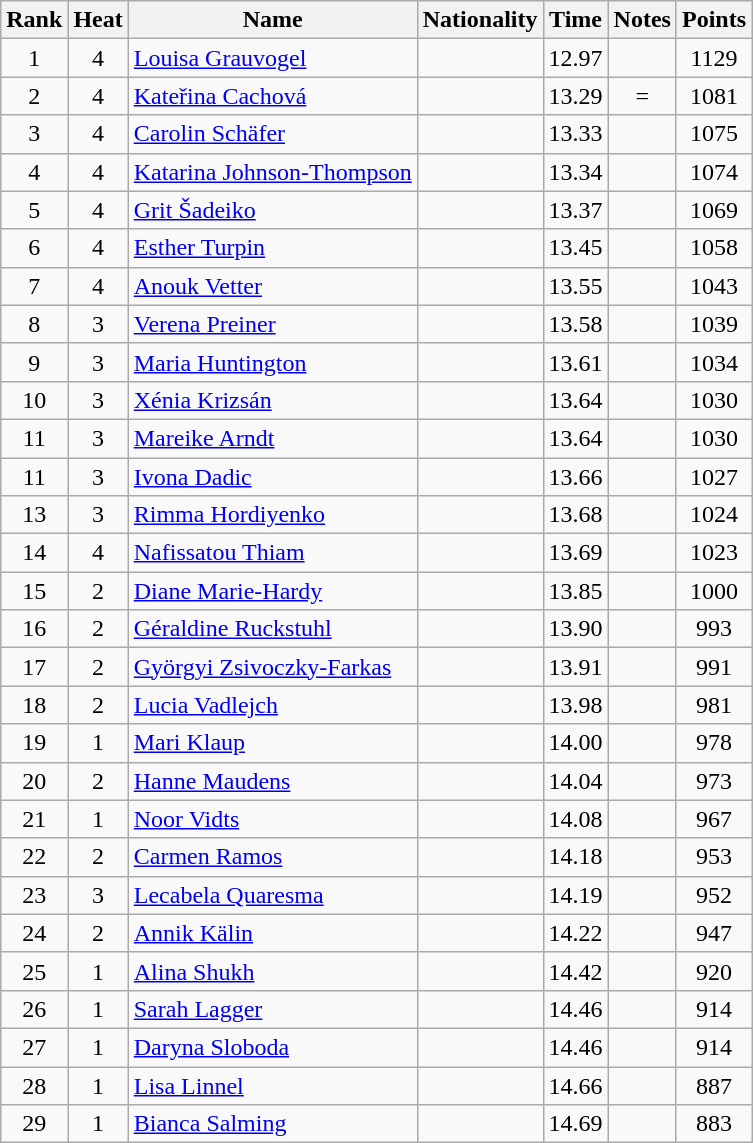<table class="wikitable sortable" style="text-align:center">
<tr>
<th>Rank</th>
<th>Heat</th>
<th>Name</th>
<th>Nationality</th>
<th>Time</th>
<th>Notes</th>
<th>Points</th>
</tr>
<tr>
<td>1</td>
<td>4</td>
<td align=left><a href='#'>Louisa Grauvogel</a></td>
<td align=left></td>
<td>12.97</td>
<td></td>
<td>1129</td>
</tr>
<tr>
<td>2</td>
<td>4</td>
<td align=left><a href='#'>Kateřina Cachová</a></td>
<td align=left></td>
<td>13.29</td>
<td>=</td>
<td>1081</td>
</tr>
<tr>
<td>3</td>
<td>4</td>
<td align=left><a href='#'>Carolin Schäfer</a></td>
<td align=left></td>
<td>13.33</td>
<td></td>
<td>1075</td>
</tr>
<tr>
<td>4</td>
<td>4</td>
<td align=left><a href='#'>Katarina Johnson-Thompson</a></td>
<td align=left></td>
<td>13.34</td>
<td></td>
<td>1074</td>
</tr>
<tr>
<td>5</td>
<td>4</td>
<td align=left><a href='#'>Grit Šadeiko</a></td>
<td align=left></td>
<td>13.37</td>
<td></td>
<td>1069</td>
</tr>
<tr>
<td>6</td>
<td>4</td>
<td align=left><a href='#'>Esther Turpin</a></td>
<td align=left></td>
<td>13.45</td>
<td></td>
<td>1058</td>
</tr>
<tr>
<td>7</td>
<td>4</td>
<td align=left><a href='#'>Anouk Vetter</a></td>
<td align=left></td>
<td>13.55</td>
<td></td>
<td>1043</td>
</tr>
<tr>
<td>8</td>
<td>3</td>
<td align=left><a href='#'>Verena Preiner</a></td>
<td align=left></td>
<td>13.58</td>
<td></td>
<td>1039</td>
</tr>
<tr>
<td>9</td>
<td>3</td>
<td align=left><a href='#'>Maria Huntington</a></td>
<td align=left></td>
<td>13.61</td>
<td></td>
<td>1034</td>
</tr>
<tr>
<td>10</td>
<td>3</td>
<td align=left><a href='#'>Xénia Krizsán</a></td>
<td align=left></td>
<td>13.64</td>
<td></td>
<td>1030</td>
</tr>
<tr>
<td>11</td>
<td>3</td>
<td align=left><a href='#'>Mareike Arndt</a></td>
<td align=left></td>
<td>13.64</td>
<td></td>
<td>1030</td>
</tr>
<tr>
<td>11</td>
<td>3</td>
<td align=left><a href='#'>Ivona Dadic</a></td>
<td align=left></td>
<td>13.66</td>
<td></td>
<td>1027</td>
</tr>
<tr>
<td>13</td>
<td>3</td>
<td align=left><a href='#'>Rimma Hordiyenko</a></td>
<td align=left></td>
<td>13.68</td>
<td></td>
<td>1024</td>
</tr>
<tr>
<td>14</td>
<td>4</td>
<td align=left><a href='#'>Nafissatou Thiam</a></td>
<td align=left></td>
<td>13.69</td>
<td></td>
<td>1023</td>
</tr>
<tr>
<td>15</td>
<td>2</td>
<td align=left><a href='#'>Diane Marie-Hardy</a></td>
<td align=left></td>
<td>13.85</td>
<td></td>
<td>1000</td>
</tr>
<tr>
<td>16</td>
<td>2</td>
<td align=left><a href='#'>Géraldine Ruckstuhl</a></td>
<td align=left></td>
<td>13.90</td>
<td></td>
<td>993</td>
</tr>
<tr>
<td>17</td>
<td>2</td>
<td align=left><a href='#'>Györgyi Zsivoczky-Farkas</a></td>
<td align=left></td>
<td>13.91</td>
<td></td>
<td>991</td>
</tr>
<tr>
<td>18</td>
<td>2</td>
<td align=left><a href='#'>Lucia Vadlejch</a></td>
<td align=left></td>
<td>13.98</td>
<td></td>
<td>981</td>
</tr>
<tr>
<td>19</td>
<td>1</td>
<td align=left><a href='#'>Mari Klaup</a></td>
<td align=left></td>
<td>14.00</td>
<td></td>
<td>978</td>
</tr>
<tr>
<td>20</td>
<td>2</td>
<td align=left><a href='#'>Hanne Maudens</a></td>
<td align=left></td>
<td>14.04</td>
<td></td>
<td>973</td>
</tr>
<tr>
<td>21</td>
<td>1</td>
<td align=left><a href='#'>Noor Vidts</a></td>
<td align=left></td>
<td>14.08</td>
<td></td>
<td>967</td>
</tr>
<tr>
<td>22</td>
<td>2</td>
<td align=left><a href='#'>Carmen Ramos</a></td>
<td align=left></td>
<td>14.18</td>
<td></td>
<td>953</td>
</tr>
<tr>
<td>23</td>
<td>3</td>
<td align=left><a href='#'>Lecabela Quaresma</a></td>
<td align=left></td>
<td>14.19</td>
<td></td>
<td>952</td>
</tr>
<tr>
<td>24</td>
<td>2</td>
<td align=left><a href='#'>Annik Kälin</a></td>
<td align=left></td>
<td>14.22</td>
<td></td>
<td>947</td>
</tr>
<tr>
<td>25</td>
<td>1</td>
<td align=left><a href='#'>Alina Shukh</a></td>
<td align=left></td>
<td>14.42</td>
<td></td>
<td>920</td>
</tr>
<tr>
<td>26</td>
<td>1</td>
<td align=left><a href='#'>Sarah Lagger</a></td>
<td align=left></td>
<td>14.46</td>
<td></td>
<td>914</td>
</tr>
<tr>
<td>27</td>
<td>1</td>
<td align=left><a href='#'>Daryna Sloboda</a></td>
<td align=left></td>
<td>14.46</td>
<td></td>
<td>914</td>
</tr>
<tr>
<td>28</td>
<td>1</td>
<td align=left><a href='#'>Lisa Linnel</a></td>
<td align=left></td>
<td>14.66</td>
<td></td>
<td>887</td>
</tr>
<tr>
<td>29</td>
<td>1</td>
<td align=left><a href='#'>Bianca Salming</a></td>
<td align=left></td>
<td>14.69</td>
<td></td>
<td>883</td>
</tr>
</table>
